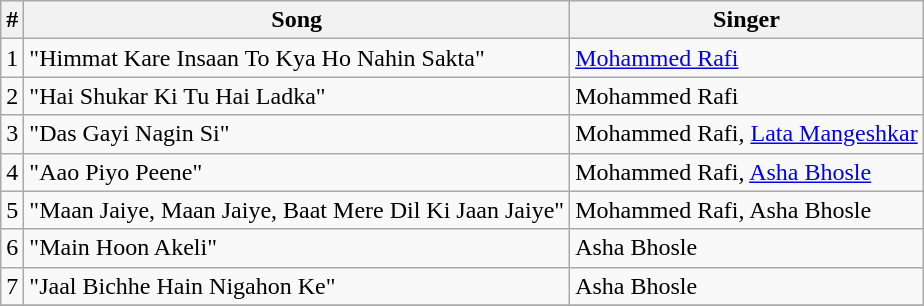<table class="wikitable">
<tr>
<th>#</th>
<th>Song</th>
<th>Singer</th>
</tr>
<tr>
<td>1</td>
<td>"Himmat Kare Insaan To Kya Ho Nahin Sakta"</td>
<td><a href='#'>Mohammed Rafi</a></td>
</tr>
<tr>
<td>2</td>
<td>"Hai Shukar Ki Tu Hai Ladka"</td>
<td>Mohammed Rafi</td>
</tr>
<tr>
<td>3</td>
<td>"Das Gayi Nagin Si"</td>
<td>Mohammed Rafi, <a href='#'>Lata Mangeshkar</a></td>
</tr>
<tr>
<td>4</td>
<td>"Aao Piyo Peene"</td>
<td>Mohammed Rafi, <a href='#'>Asha Bhosle</a></td>
</tr>
<tr>
<td>5</td>
<td>"Maan Jaiye, Maan Jaiye, Baat Mere Dil Ki Jaan Jaiye"</td>
<td>Mohammed Rafi, Asha Bhosle</td>
</tr>
<tr>
<td>6</td>
<td>"Main Hoon Akeli"</td>
<td>Asha Bhosle</td>
</tr>
<tr>
<td>7</td>
<td>"Jaal Bichhe Hain Nigahon Ke"</td>
<td>Asha Bhosle</td>
</tr>
<tr>
</tr>
</table>
